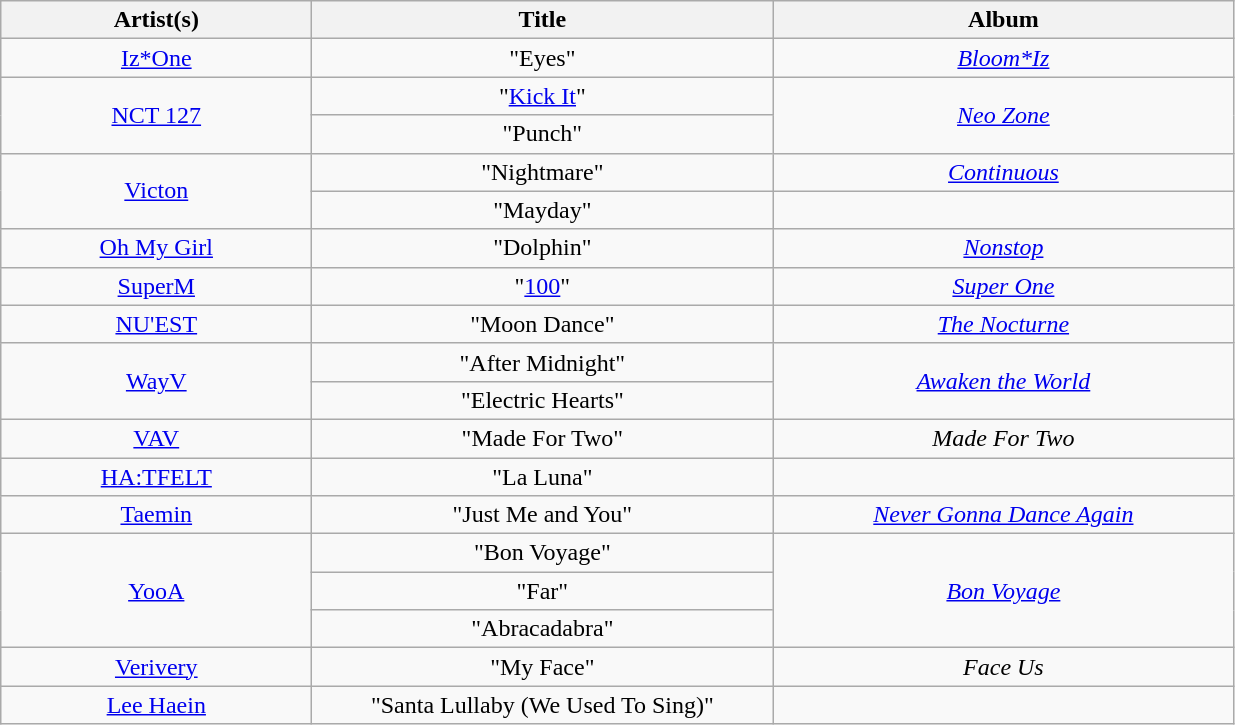<table class="wikitable plainrowheaders" style="text-align:center">
<tr>
<th width="200px">Artist(s)</th>
<th width="300px">Title</th>
<th width="300px">Album</th>
</tr>
<tr>
<td><a href='#'>Iz*One</a></td>
<td>"Eyes"</td>
<td><em><a href='#'>Bloom*Iz</a></em></td>
</tr>
<tr>
<td rowspan="2"><a href='#'>NCT 127</a></td>
<td>"<a href='#'>Kick It</a>"</td>
<td rowspan="2"><em><a href='#'>Neo Zone</a></em></td>
</tr>
<tr>
<td>"Punch"</td>
</tr>
<tr>
<td rowspan="2"><a href='#'>Victon</a></td>
<td>"Nightmare"</td>
<td><em><a href='#'>Continuous</a></em></td>
</tr>
<tr>
<td>"Mayday"</td>
<td></td>
</tr>
<tr>
<td><a href='#'>Oh My Girl</a></td>
<td>"Dolphin"</td>
<td><em><a href='#'>Nonstop</a></em></td>
</tr>
<tr>
<td><a href='#'>SuperM</a></td>
<td>"<a href='#'>100</a>"</td>
<td><em><a href='#'>Super One</a></em></td>
</tr>
<tr>
<td><a href='#'>NU'EST</a></td>
<td>"Moon Dance"</td>
<td><em><a href='#'>The Nocturne</a></em></td>
</tr>
<tr>
<td rowspan="2"><a href='#'>WayV</a></td>
<td>"After Midnight"</td>
<td rowspan="2"><em><a href='#'>Awaken the World</a></em></td>
</tr>
<tr>
<td>"Electric Hearts"</td>
</tr>
<tr>
<td><a href='#'>VAV</a></td>
<td>"Made For Two"</td>
<td><em>Made For Two</em></td>
</tr>
<tr>
<td><a href='#'>HA:TFELT</a></td>
<td>"La Luna"</td>
<td></td>
</tr>
<tr>
<td><a href='#'>Taemin</a></td>
<td>"Just Me and You"</td>
<td><em><a href='#'>Never Gonna Dance Again</a></em></td>
</tr>
<tr>
<td rowspan="3"><a href='#'>YooA</a></td>
<td>"Bon Voyage"</td>
<td rowspan="3"><em><a href='#'>Bon Voyage</a></em></td>
</tr>
<tr>
<td>"Far"</td>
</tr>
<tr>
<td>"Abracadabra"</td>
</tr>
<tr>
<td><a href='#'>Verivery</a></td>
<td>"My Face"</td>
<td><em>Face Us</em></td>
</tr>
<tr>
<td><a href='#'>Lee Haein</a></td>
<td>"Santa Lullaby (We Used To Sing)"</td>
<td></td>
</tr>
</table>
